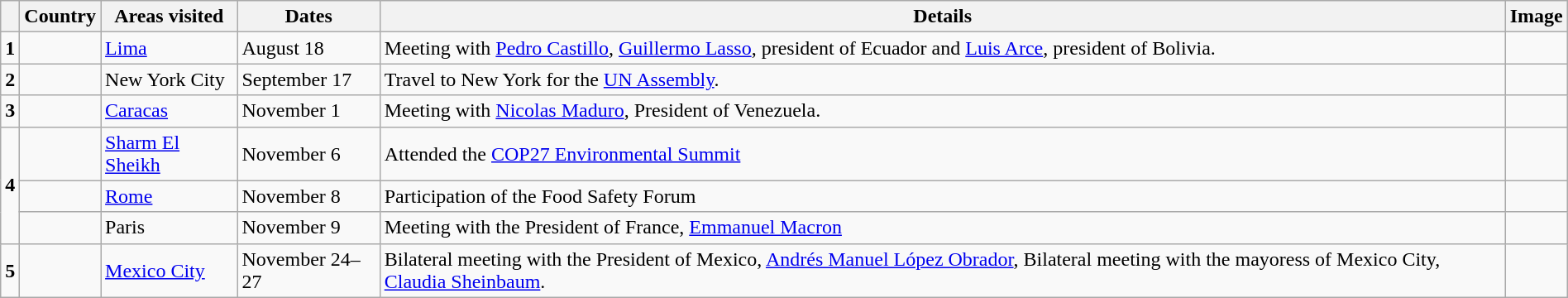<table class="wikitable sortable" style="margin: 1em auto 1em auto">
<tr>
<th></th>
<th>Country</th>
<th>Areas visited</th>
<th>Dates</th>
<th class="unsortable">Details</th>
<th class="unsortable">Image</th>
</tr>
<tr>
<td><strong>1</strong></td>
<td></td>
<td><a href='#'>Lima</a></td>
<td>August 18</td>
<td>Meeting with <a href='#'>Pedro Castillo</a>, <a href='#'>Guillermo Lasso</a>, president of Ecuador and <a href='#'>Luis Arce</a>, president of Bolivia.</td>
<td></td>
</tr>
<tr>
<td><strong>2</strong></td>
<td></td>
<td>New York City</td>
<td>September 17</td>
<td>Travel to New York for the <a href='#'>UN Assembly</a>.</td>
<td></td>
</tr>
<tr>
<td><strong>3</strong></td>
<td></td>
<td><a href='#'>Caracas</a></td>
<td>November 1</td>
<td>Meeting with <a href='#'>Nicolas Maduro</a>, President of Venezuela.</td>
</tr>
<tr>
<td rowspan=3><strong>4</strong></td>
<td></td>
<td><a href='#'>Sharm El Sheikh</a></td>
<td>November 6</td>
<td>Attended the <a href='#'>COP27 Environmental Summit</a></td>
<td></td>
</tr>
<tr>
<td></td>
<td><a href='#'>Rome</a></td>
<td>November 8</td>
<td>Participation of the Food Safety Forum</td>
<td></td>
</tr>
<tr>
<td></td>
<td>Paris</td>
<td>November 9</td>
<td>Meeting with the President of France, <a href='#'>Emmanuel Macron</a></td>
<td></td>
</tr>
<tr>
<td><strong>5</strong></td>
<td></td>
<td><a href='#'>Mexico City</a></td>
<td>November 24–27</td>
<td>Bilateral meeting with the President of Mexico, <a href='#'>Andrés Manuel López Obrador</a>, Bilateral meeting with the mayoress of Mexico City, <a href='#'>Claudia Sheinbaum</a>.</td>
<td></td>
</tr>
</table>
